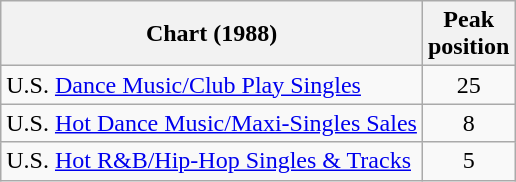<table class="wikitable sortable">
<tr>
<th align="left">Chart (1988)</th>
<th align="center">Peak<br>position</th>
</tr>
<tr>
<td align="left">U.S. <a href='#'>Dance Music/Club Play Singles</a></td>
<td align="center">25</td>
</tr>
<tr>
<td align="left">U.S. <a href='#'>Hot Dance Music/Maxi-Singles Sales</a></td>
<td align="center">8</td>
</tr>
<tr>
<td align="left">U.S. <a href='#'>Hot R&B/Hip-Hop Singles & Tracks</a></td>
<td align="center">5</td>
</tr>
</table>
